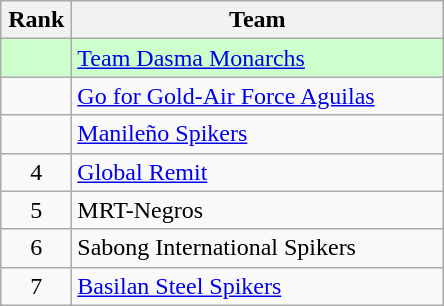<table class="wikitable" style="text-align:center;">
<tr>
<th width=40>Rank</th>
<th width=240>Team</th>
</tr>
<tr bgcolor=#ccffcc>
<td></td>
<td style="text-align:left;"><a href='#'>Team Dasma Monarchs</a></td>
</tr>
<tr>
<td></td>
<td style="text-align:left;"><a href='#'>Go for Gold-Air Force Aguilas</a></td>
</tr>
<tr>
<td></td>
<td style="text-align:left;"><a href='#'>Manileño Spikers</a></td>
</tr>
<tr>
<td>4</td>
<td style="text-align:left;"><a href='#'>Global Remit</a></td>
</tr>
<tr>
<td>5</td>
<td style="text-align:left;">MRT-Negros</td>
</tr>
<tr>
<td>6</td>
<td style="text-align:left;">Sabong International Spikers</td>
</tr>
<tr>
<td>7</td>
<td style="text-align:left;"><a href='#'>Basilan Steel Spikers</a></td>
</tr>
</table>
